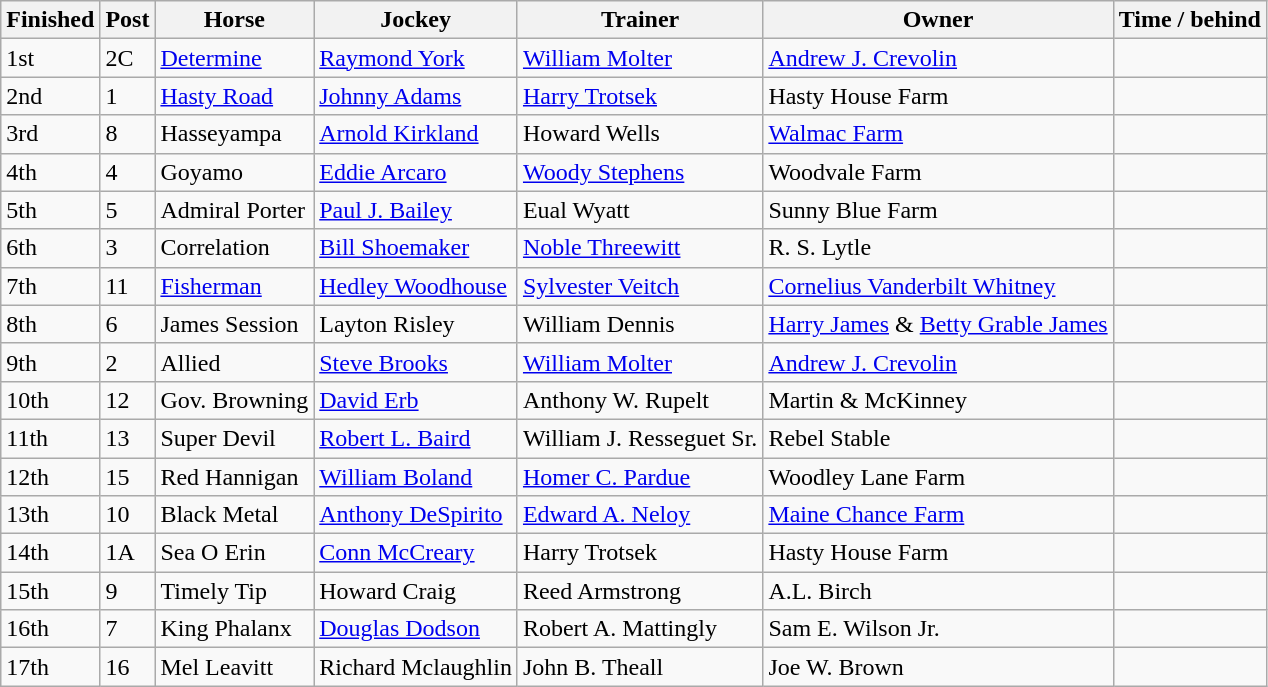<table class="wikitable">
<tr>
<th>Finished</th>
<th>Post</th>
<th>Horse</th>
<th>Jockey</th>
<th>Trainer</th>
<th>Owner</th>
<th>Time / behind</th>
</tr>
<tr>
<td>1st</td>
<td>2C</td>
<td><a href='#'>Determine</a></td>
<td><a href='#'>Raymond York</a></td>
<td><a href='#'>William Molter</a></td>
<td><a href='#'>Andrew J. Crevolin</a></td>
<td></td>
</tr>
<tr>
<td>2nd</td>
<td>1</td>
<td><a href='#'>Hasty Road</a></td>
<td><a href='#'>Johnny Adams</a></td>
<td><a href='#'>Harry Trotsek</a></td>
<td>Hasty House Farm</td>
<td></td>
</tr>
<tr>
<td>3rd</td>
<td>8</td>
<td>Hasseyampa</td>
<td><a href='#'>Arnold Kirkland</a></td>
<td>Howard Wells</td>
<td><a href='#'>Walmac Farm</a></td>
<td></td>
</tr>
<tr>
<td>4th</td>
<td>4</td>
<td>Goyamo</td>
<td><a href='#'>Eddie Arcaro</a></td>
<td><a href='#'>Woody Stephens</a></td>
<td>Woodvale Farm</td>
<td></td>
</tr>
<tr>
<td>5th</td>
<td>5</td>
<td>Admiral Porter</td>
<td><a href='#'>Paul J. Bailey</a></td>
<td>Eual Wyatt</td>
<td>Sunny Blue Farm</td>
<td></td>
</tr>
<tr>
<td>6th</td>
<td>3</td>
<td>Correlation</td>
<td><a href='#'>Bill Shoemaker</a></td>
<td><a href='#'>Noble Threewitt</a></td>
<td>R. S. Lytle</td>
<td></td>
</tr>
<tr>
<td>7th</td>
<td>11</td>
<td><a href='#'>Fisherman</a></td>
<td><a href='#'>Hedley Woodhouse</a></td>
<td><a href='#'>Sylvester Veitch</a></td>
<td><a href='#'>Cornelius Vanderbilt Whitney</a></td>
<td></td>
</tr>
<tr>
<td>8th</td>
<td>6</td>
<td>James Session</td>
<td>Layton Risley</td>
<td>William Dennis</td>
<td><a href='#'>Harry James</a> & <a href='#'>Betty Grable James</a></td>
<td></td>
</tr>
<tr>
<td>9th</td>
<td>2</td>
<td>Allied</td>
<td><a href='#'>Steve Brooks</a></td>
<td><a href='#'>William Molter</a></td>
<td><a href='#'>Andrew J. Crevolin</a></td>
<td></td>
</tr>
<tr>
<td>10th</td>
<td>12</td>
<td>Gov. Browning</td>
<td><a href='#'>David Erb</a></td>
<td>Anthony W. Rupelt</td>
<td>Martin & McKinney</td>
<td></td>
</tr>
<tr>
<td>11th</td>
<td>13</td>
<td>Super Devil</td>
<td><a href='#'>Robert L. Baird</a></td>
<td>William J. Resseguet Sr.</td>
<td>Rebel Stable</td>
<td></td>
</tr>
<tr>
<td>12th</td>
<td>15</td>
<td>Red Hannigan</td>
<td><a href='#'>William Boland</a></td>
<td><a href='#'>Homer C. Pardue</a></td>
<td>Woodley Lane Farm</td>
<td></td>
</tr>
<tr>
<td>13th</td>
<td>10</td>
<td>Black Metal</td>
<td><a href='#'>Anthony DeSpirito</a></td>
<td><a href='#'>Edward A. Neloy</a></td>
<td><a href='#'>Maine Chance Farm</a></td>
<td></td>
</tr>
<tr>
<td>14th</td>
<td>1A</td>
<td>Sea O Erin</td>
<td><a href='#'>Conn McCreary</a></td>
<td>Harry Trotsek</td>
<td>Hasty House Farm</td>
<td></td>
</tr>
<tr>
<td>15th</td>
<td>9</td>
<td>Timely Tip</td>
<td>Howard Craig</td>
<td>Reed Armstrong</td>
<td>A.L. Birch</td>
<td></td>
</tr>
<tr>
<td>16th</td>
<td>7</td>
<td>King Phalanx</td>
<td><a href='#'>Douglas Dodson</a></td>
<td>Robert A. Mattingly</td>
<td>Sam E. Wilson Jr.</td>
<td></td>
</tr>
<tr>
<td>17th</td>
<td>16</td>
<td>Mel Leavitt</td>
<td>Richard Mclaughlin</td>
<td>John B. Theall</td>
<td>Joe W. Brown</td>
<td></td>
</tr>
</table>
